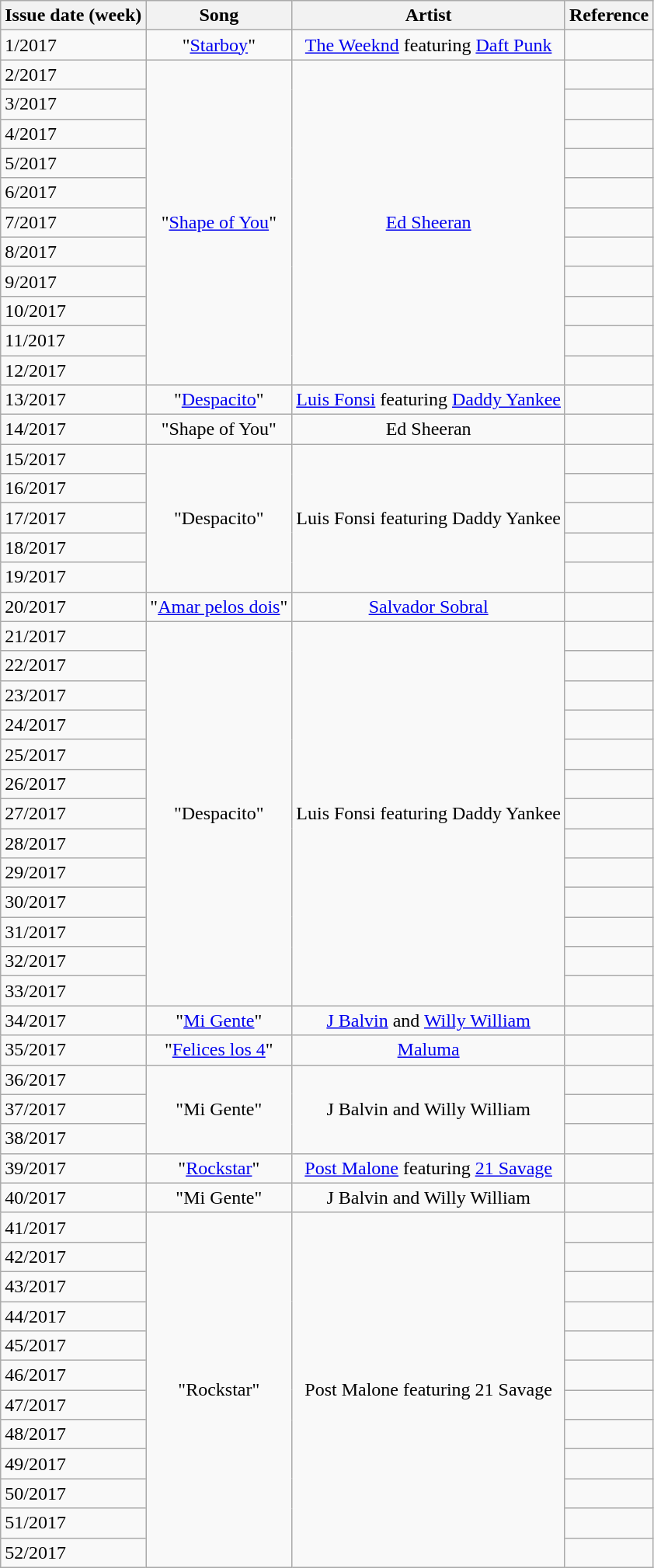<table class="wikitable">
<tr>
<th>Issue date (week)</th>
<th>Song</th>
<th>Artist</th>
<th>Reference</th>
</tr>
<tr>
<td>1/2017</td>
<td align="center">"<a href='#'>Starboy</a>"</td>
<td align="center"><a href='#'>The Weeknd</a> featuring <a href='#'>Daft Punk</a></td>
<td align="center"></td>
</tr>
<tr>
<td>2/2017</td>
<td align="center" rowspan="11">"<a href='#'>Shape of You</a>"</td>
<td align="center" rowspan="11"><a href='#'>Ed Sheeran</a></td>
<td align="center"></td>
</tr>
<tr>
<td>3/2017</td>
<td align="center"></td>
</tr>
<tr>
<td>4/2017</td>
<td align="center"></td>
</tr>
<tr>
<td>5/2017</td>
<td align="center"></td>
</tr>
<tr>
<td>6/2017</td>
<td align="center"></td>
</tr>
<tr>
<td>7/2017</td>
<td align="center"></td>
</tr>
<tr>
<td>8/2017</td>
<td align="center"></td>
</tr>
<tr>
<td>9/2017</td>
<td align="center"></td>
</tr>
<tr>
<td>10/2017</td>
<td align="center"></td>
</tr>
<tr>
<td>11/2017</td>
<td align="center"></td>
</tr>
<tr>
<td>12/2017</td>
<td align="center"></td>
</tr>
<tr>
<td>13/2017</td>
<td align="center">"<a href='#'>Despacito</a>"</td>
<td align="center"><a href='#'>Luis Fonsi</a> featuring <a href='#'>Daddy Yankee</a></td>
<td align="center"></td>
</tr>
<tr>
<td>14/2017</td>
<td align="center">"Shape of You"</td>
<td align="center">Ed Sheeran</td>
<td align="center"></td>
</tr>
<tr>
<td>15/2017</td>
<td align="center" rowspan="5">"Despacito"</td>
<td align="center" rowspan="5">Luis Fonsi featuring Daddy Yankee</td>
<td align="center"></td>
</tr>
<tr>
<td>16/2017</td>
<td align="center"></td>
</tr>
<tr>
<td>17/2017</td>
<td align="center"></td>
</tr>
<tr>
<td>18/2017</td>
<td align="center"></td>
</tr>
<tr>
<td>19/2017</td>
<td align="center"></td>
</tr>
<tr>
<td>20/2017</td>
<td align="center">"<a href='#'>Amar pelos dois</a>"</td>
<td align="center"><a href='#'>Salvador Sobral</a></td>
<td align="center"></td>
</tr>
<tr>
<td>21/2017</td>
<td align="center" rowspan="13">"Despacito"</td>
<td align="center" rowspan="13">Luis Fonsi featuring Daddy Yankee</td>
<td align="center"></td>
</tr>
<tr>
<td>22/2017</td>
<td align="center"></td>
</tr>
<tr>
<td>23/2017</td>
<td align="center"></td>
</tr>
<tr>
<td>24/2017</td>
<td align="center"></td>
</tr>
<tr>
<td>25/2017</td>
<td align="center"></td>
</tr>
<tr>
<td>26/2017</td>
<td align="center"></td>
</tr>
<tr>
<td>27/2017</td>
<td align="center"></td>
</tr>
<tr>
<td>28/2017</td>
<td align="center"></td>
</tr>
<tr>
<td>29/2017</td>
<td align="center"></td>
</tr>
<tr>
<td>30/2017</td>
<td align="center"></td>
</tr>
<tr>
<td>31/2017</td>
<td align="center"></td>
</tr>
<tr>
<td>32/2017</td>
<td align="center"></td>
</tr>
<tr>
<td>33/2017</td>
<td align="center"></td>
</tr>
<tr>
<td>34/2017</td>
<td align="center">"<a href='#'>Mi Gente</a>"</td>
<td align="center"><a href='#'>J Balvin</a> and <a href='#'>Willy William</a></td>
<td align="center"></td>
</tr>
<tr>
<td>35/2017</td>
<td align="center">"<a href='#'>Felices los 4</a>"</td>
<td align="center"><a href='#'>Maluma</a></td>
<td align="center"></td>
</tr>
<tr>
<td>36/2017</td>
<td align="center" rowspan="3">"Mi Gente"</td>
<td align="center" rowspan="3">J Balvin and Willy William</td>
<td align="center"></td>
</tr>
<tr>
<td>37/2017</td>
<td align="center"></td>
</tr>
<tr>
<td>38/2017</td>
<td align="center"></td>
</tr>
<tr>
<td>39/2017</td>
<td align="center">"<a href='#'>Rockstar</a>"</td>
<td align="center"><a href='#'>Post Malone</a> featuring <a href='#'>21 Savage</a></td>
<td align="center"></td>
</tr>
<tr>
<td>40/2017</td>
<td align="center">"Mi Gente"</td>
<td align="center">J Balvin and Willy William</td>
<td align="center"></td>
</tr>
<tr>
<td>41/2017</td>
<td align="center" rowspan="12">"Rockstar"</td>
<td align="center" rowspan="12">Post Malone featuring 21 Savage</td>
<td align="center"></td>
</tr>
<tr>
<td>42/2017</td>
<td align="center"></td>
</tr>
<tr>
<td>43/2017</td>
<td align="center"></td>
</tr>
<tr>
<td>44/2017</td>
<td align="center"></td>
</tr>
<tr>
<td>45/2017</td>
<td align="center"></td>
</tr>
<tr>
<td>46/2017</td>
<td align="center"></td>
</tr>
<tr>
<td>47/2017</td>
<td align="center"></td>
</tr>
<tr>
<td>48/2017</td>
<td align="center"></td>
</tr>
<tr>
<td>49/2017</td>
<td align="center"></td>
</tr>
<tr>
<td>50/2017</td>
<td align="center"></td>
</tr>
<tr>
<td>51/2017</td>
<td align="center"></td>
</tr>
<tr>
<td>52/2017</td>
<td align="center"></td>
</tr>
</table>
